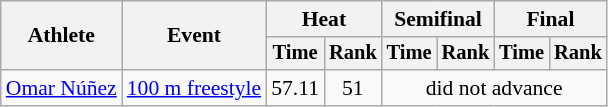<table class=wikitable style="font-size:90%">
<tr>
<th rowspan="2">Athlete</th>
<th rowspan="2">Event</th>
<th colspan="2">Heat</th>
<th colspan="2">Semifinal</th>
<th colspan="2">Final</th>
</tr>
<tr style="font-size:95%">
<th>Time</th>
<th>Rank</th>
<th>Time</th>
<th>Rank</th>
<th>Time</th>
<th>Rank</th>
</tr>
<tr align=center>
<td align=left><a href='#'>Omar Núñez</a></td>
<td align=left><a href='#'>100 m freestyle</a></td>
<td>57.11</td>
<td>51</td>
<td colspan=4>did not advance</td>
</tr>
</table>
